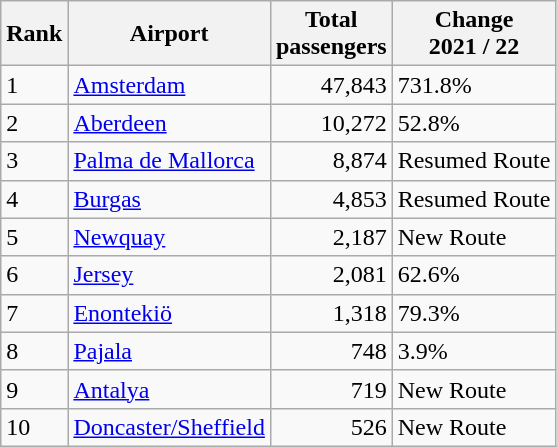<table class="wikitable sortable">
<tr>
<th>Rank</th>
<th>Airport</th>
<th>Total <br>passengers</th>
<th>Change<br>2021 / 22</th>
</tr>
<tr>
<td>1</td>
<td><a href='#'>Amsterdam</a></td>
<td align='right'>47,843</td>
<td> 731.8%</td>
</tr>
<tr>
<td>2</td>
<td><a href='#'>Aberdeen</a></td>
<td align='right'>10,272</td>
<td> 52.8%</td>
</tr>
<tr>
<td>3</td>
<td><a href='#'>Palma de Mallorca</a></td>
<td style="text-align:right;">8,874</td>
<td> Resumed Route</td>
</tr>
<tr>
<td>4</td>
<td><a href='#'>Burgas</a></td>
<td style="text-align:right;">4,853</td>
<td> Resumed Route</td>
</tr>
<tr>
<td>5</td>
<td><a href='#'>Newquay</a></td>
<td align='right'>2,187</td>
<td> New Route</td>
</tr>
<tr>
<td>6</td>
<td><a href='#'>Jersey</a></td>
<td style="text-align:right;">2,081</td>
<td> 62.6%</td>
</tr>
<tr>
<td>7</td>
<td><a href='#'>Enontekiö</a></td>
<td align='right'>1,318</td>
<td> 79.3%</td>
</tr>
<tr>
<td>8</td>
<td><a href='#'>Pajala</a></td>
<td align='right'>748</td>
<td> 3.9%</td>
</tr>
<tr>
<td>9</td>
<td><a href='#'>Antalya</a></td>
<td style="text-align:right;">719</td>
<td> New Route</td>
</tr>
<tr>
<td>10</td>
<td><a href='#'>Doncaster/Sheffield</a></td>
<td style="text-align:right;">526</td>
<td> New Route</td>
</tr>
</table>
